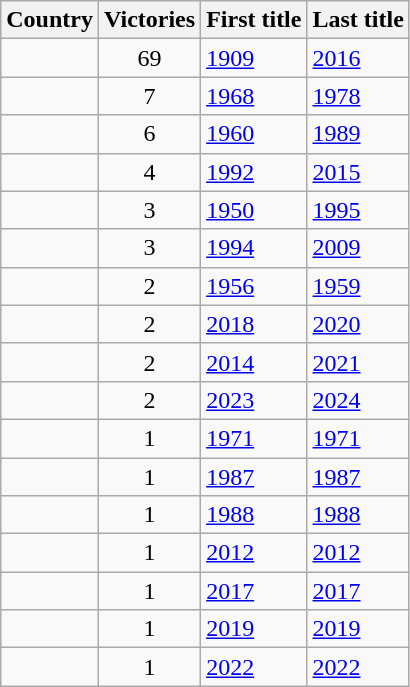<table class="wikitable">
<tr style="background:#efefef;">
<th>Country</th>
<th>Victories</th>
<th>First title</th>
<th>Last title</th>
</tr>
<tr>
<td></td>
<td style="text-align:center;">69</td>
<td><a href='#'>1909</a></td>
<td><a href='#'>2016</a></td>
</tr>
<tr>
<td></td>
<td style="text-align:center;">7</td>
<td><a href='#'>1968</a></td>
<td><a href='#'>1978</a></td>
</tr>
<tr>
<td></td>
<td style="text-align:center;">6</td>
<td><a href='#'>1960</a></td>
<td><a href='#'>1989</a></td>
</tr>
<tr>
<td></td>
<td style="text-align:center;">4</td>
<td><a href='#'>1992</a></td>
<td><a href='#'>2015</a></td>
</tr>
<tr>
<td></td>
<td style="text-align:center;">3</td>
<td><a href='#'>1950</a></td>
<td><a href='#'>1995</a></td>
</tr>
<tr>
<td></td>
<td style="text-align:center;">3</td>
<td><a href='#'>1994</a></td>
<td><a href='#'>2009</a></td>
</tr>
<tr>
<td></td>
<td style="text-align:center;">2</td>
<td><a href='#'>1956</a></td>
<td><a href='#'>1959</a></td>
</tr>
<tr>
<td></td>
<td style="text-align:center;">2</td>
<td><a href='#'>2018</a></td>
<td><a href='#'>2020</a></td>
</tr>
<tr>
<td></td>
<td style="text-align:center;">2</td>
<td><a href='#'>2014</a></td>
<td><a href='#'>2021</a></td>
</tr>
<tr>
<td></td>
<td style="text-align:center;">2</td>
<td><a href='#'>2023</a></td>
<td><a href='#'>2024</a></td>
</tr>
<tr>
<td></td>
<td style="text-align:center;">1</td>
<td><a href='#'>1971</a></td>
<td><a href='#'>1971</a></td>
</tr>
<tr>
<td></td>
<td style="text-align:center;">1</td>
<td><a href='#'>1987</a></td>
<td><a href='#'>1987</a></td>
</tr>
<tr>
<td></td>
<td style="text-align:center;">1</td>
<td><a href='#'>1988</a></td>
<td><a href='#'>1988</a></td>
</tr>
<tr>
<td></td>
<td style="text-align:center;">1</td>
<td><a href='#'>2012</a></td>
<td><a href='#'>2012</a></td>
</tr>
<tr>
<td></td>
<td style="text-align:center;">1</td>
<td><a href='#'>2017</a></td>
<td><a href='#'>2017</a></td>
</tr>
<tr>
<td></td>
<td style="text-align:center;">1</td>
<td><a href='#'>2019</a></td>
<td><a href='#'>2019</a></td>
</tr>
<tr>
<td></td>
<td style="text-align:center;">1</td>
<td><a href='#'>2022</a></td>
<td><a href='#'>2022</a></td>
</tr>
</table>
